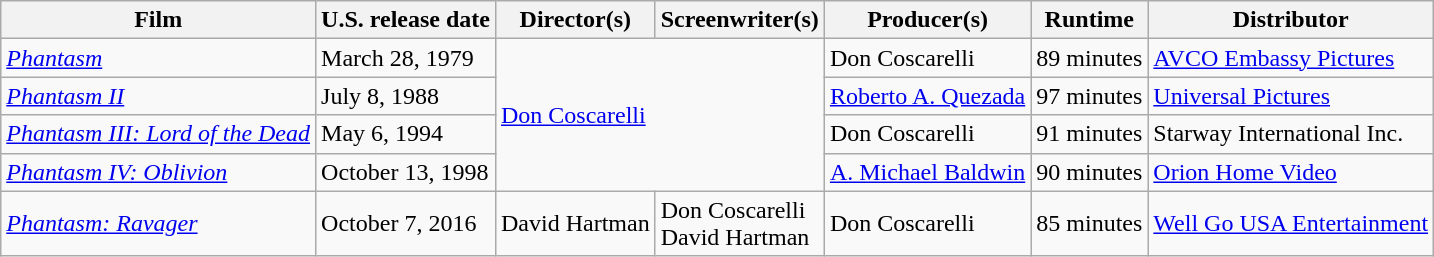<table class="wikitable">
<tr>
<th>Film</th>
<th>U.S. release date</th>
<th>Director(s)</th>
<th>Screenwriter(s)</th>
<th>Producer(s)</th>
<th>Runtime</th>
<th>Distributor</th>
</tr>
<tr>
<td><em><a href='#'>Phantasm</a></em></td>
<td>March 28, 1979</td>
<td rowspan="4" colspan="2"><a href='#'>Don Coscarelli</a></td>
<td>Don Coscarelli</td>
<td>89 minutes</td>
<td><a href='#'>AVCO Embassy Pictures</a></td>
</tr>
<tr>
<td><em><a href='#'>Phantasm II</a></em></td>
<td>July 8, 1988</td>
<td><a href='#'>Roberto A. Quezada</a></td>
<td>97 minutes</td>
<td><a href='#'>Universal Pictures</a></td>
</tr>
<tr>
<td><em><a href='#'>Phantasm III: Lord of the Dead</a></em></td>
<td>May 6, 1994</td>
<td>Don Coscarelli</td>
<td>91 minutes</td>
<td>Starway International Inc.</td>
</tr>
<tr>
<td><em><a href='#'>Phantasm IV: Oblivion</a></em></td>
<td>October 13, 1998</td>
<td><a href='#'>A. Michael Baldwin</a></td>
<td>90 minutes</td>
<td><a href='#'>Orion Home Video</a></td>
</tr>
<tr>
<td><em><a href='#'>Phantasm: Ravager</a></em></td>
<td>October 7, 2016</td>
<td>David Hartman</td>
<td>Don Coscarelli<br>David Hartman</td>
<td>Don Coscarelli</td>
<td>85 minutes</td>
<td><a href='#'>Well Go USA Entertainment</a></td>
</tr>
</table>
